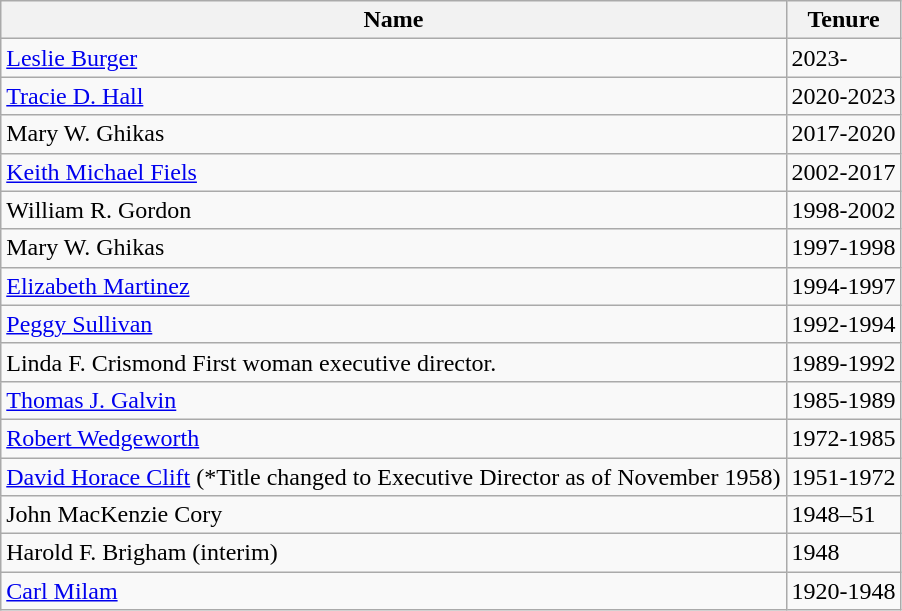<table class="wikitable sortable">
<tr>
<th>Name</th>
<th>Tenure</th>
</tr>
<tr>
<td><a href='#'>Leslie Burger</a></td>
<td>2023-</td>
</tr>
<tr>
<td><a href='#'>Tracie D. Hall</a></td>
<td>2020-2023</td>
</tr>
<tr>
<td>Mary W. Ghikas </td>
<td>2017-2020</td>
</tr>
<tr>
<td><a href='#'>Keith Michael Fiels</a></td>
<td>2002-2017</td>
</tr>
<tr>
<td>William R. Gordon </td>
<td>1998-2002</td>
</tr>
<tr>
<td>Mary W.  Ghikas</td>
<td>1997-1998</td>
</tr>
<tr>
<td><a href='#'>Elizabeth Martinez</a></td>
<td>1994-1997</td>
</tr>
<tr>
<td><a href='#'>Peggy Sullivan</a></td>
<td>1992-1994</td>
</tr>
<tr>
<td>Linda F. Crismond  First woman executive director.</td>
<td>1989-1992</td>
</tr>
<tr>
<td><a href='#'>Thomas J. Galvin</a></td>
<td>1985-1989</td>
</tr>
<tr>
<td><a href='#'>Robert Wedgeworth</a></td>
<td>1972-1985</td>
</tr>
<tr>
<td><a href='#'>David Horace Clift</a> (*Title changed to Executive Director as of November 1958)</td>
<td>1951-1972</td>
</tr>
<tr>
<td>John MacKenzie Cory </td>
<td>1948–51</td>
</tr>
<tr>
<td>Harold F. Brigham (interim)</td>
<td>1948</td>
</tr>
<tr>
<td><a href='#'>Carl Milam</a></td>
<td>1920-1948</td>
</tr>
</table>
